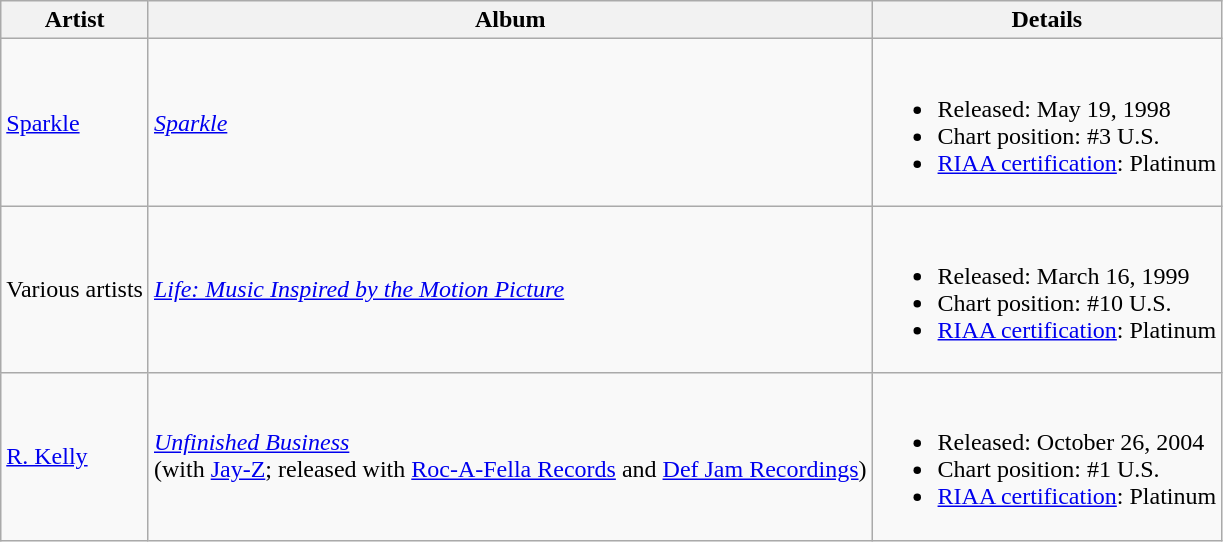<table class="wikitable sortable">
<tr>
<th>Artist</th>
<th>Album</th>
<th class="unsortable">Details</th>
</tr>
<tr>
<td><a href='#'>Sparkle</a></td>
<td><em><a href='#'>Sparkle</a></em></td>
<td><br><ul><li>Released: May 19, 1998</li><li>Chart position: #3 U.S.</li><li><a href='#'>RIAA certification</a>: Platinum</li></ul></td>
</tr>
<tr>
<td>Various artists</td>
<td><em><a href='#'>Life: Music Inspired by the Motion Picture</a></em></td>
<td><br><ul><li>Released: March 16, 1999</li><li>Chart position: #10 U.S.</li><li><a href='#'>RIAA certification</a>: Platinum</li></ul></td>
</tr>
<tr>
<td><a href='#'>R. Kelly</a></td>
<td><em><a href='#'>Unfinished Business</a></em><br>(with <a href='#'>Jay-Z</a>; released with <a href='#'>Roc-A-Fella Records</a> and <a href='#'>Def Jam Recordings</a>)</td>
<td><br><ul><li>Released: October 26, 2004</li><li>Chart position: #1 U.S.</li><li><a href='#'>RIAA certification</a>: Platinum</li></ul></td>
</tr>
</table>
